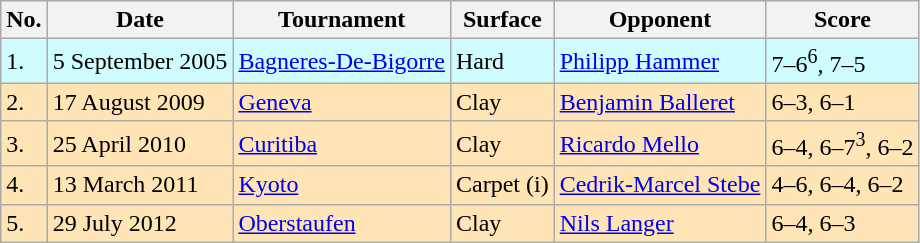<table class="wikitable">
<tr>
<th>No.</th>
<th>Date</th>
<th>Tournament</th>
<th>Surface</th>
<th>Opponent</th>
<th>Score</th>
</tr>
<tr bgcolor="CFFCFF">
<td>1.</td>
<td>5 September 2005</td>
<td><a href='#'>Bagneres-De-Bigorre</a></td>
<td>Hard</td>
<td> <a href='#'>Philipp Hammer</a></td>
<td>7–6<sup>6</sup>, 7–5</td>
</tr>
<tr bgcolor="moccasin">
<td>2.</td>
<td>17 August 2009</td>
<td><a href='#'>Geneva</a></td>
<td>Clay</td>
<td> <a href='#'>Benjamin Balleret</a></td>
<td>6–3, 6–1</td>
</tr>
<tr bgcolor="moccasin">
<td>3.</td>
<td>25 April 2010</td>
<td><a href='#'>Curitiba</a></td>
<td>Clay</td>
<td> <a href='#'>Ricardo Mello</a></td>
<td>6–4, 6–7<sup>3</sup>, 6–2</td>
</tr>
<tr bgcolor="moccasin">
<td>4.</td>
<td>13 March 2011</td>
<td><a href='#'>Kyoto</a></td>
<td>Carpet (i)</td>
<td> <a href='#'>Cedrik-Marcel Stebe</a></td>
<td>4–6, 6–4, 6–2</td>
</tr>
<tr bgcolor="moccasin">
<td>5.</td>
<td>29 July 2012</td>
<td><a href='#'>Oberstaufen</a></td>
<td>Clay</td>
<td> <a href='#'>Nils Langer</a></td>
<td>6–4, 6–3</td>
</tr>
</table>
